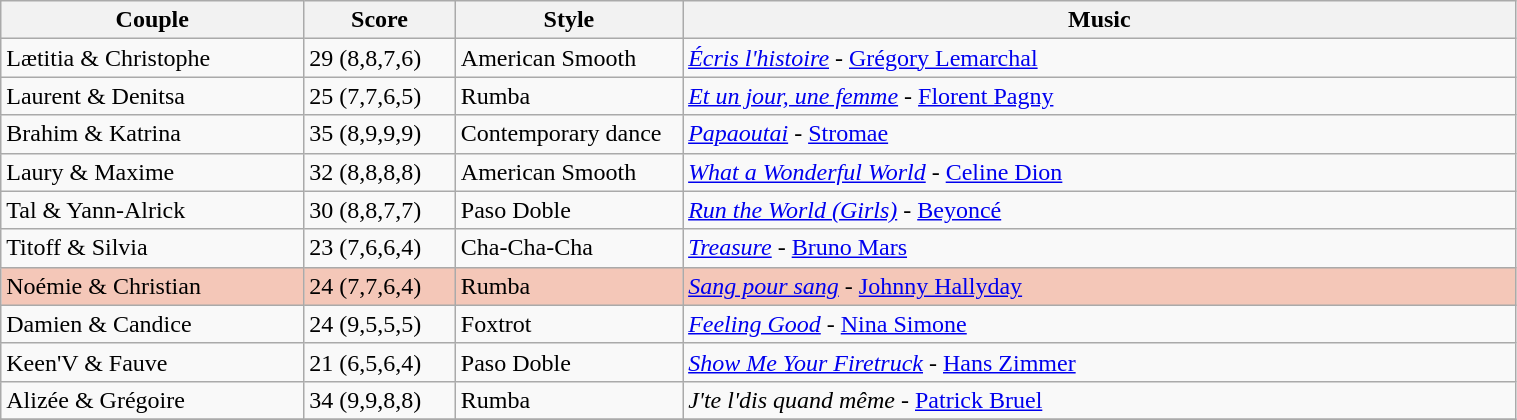<table class="wikitable" style="width:80%;">
<tr>
<th style="width:20%;">Couple</th>
<th style="width:10%;">Score</th>
<th style="width:15%;">Style</th>
<th style="width:60%;">Music</th>
</tr>
<tr>
<td>Lætitia & Christophe</td>
<td>29 (8,8,7,6)</td>
<td>American Smooth</td>
<td><em><a href='#'>Écris l'histoire</a></em> - <a href='#'>Grégory Lemarchal</a></td>
</tr>
<tr>
<td>Laurent & Denitsa</td>
<td>25 (7,7,6,5)</td>
<td>Rumba</td>
<td><em><a href='#'>Et un jour, une femme</a></em> - <a href='#'>Florent Pagny</a></td>
</tr>
<tr>
<td>Brahim & Katrina</td>
<td>35 (8,9,9,9)</td>
<td>Contemporary dance</td>
<td><em><a href='#'>Papaoutai</a></em> - <a href='#'>Stromae</a></td>
</tr>
<tr>
<td>Laury & Maxime</td>
<td>32 (8,8,8,8)</td>
<td>American Smooth</td>
<td><em><a href='#'>What a Wonderful World</a></em> - <a href='#'>Celine Dion</a></td>
</tr>
<tr>
<td>Tal & Yann-Alrick</td>
<td>30 (8,8,7,7)</td>
<td>Paso Doble</td>
<td><em><a href='#'>Run the World (Girls)</a></em> - <a href='#'>Beyoncé</a></td>
</tr>
<tr>
<td>Titoff & Silvia</td>
<td>23 (7,6,6,4)</td>
<td>Cha-Cha-Cha</td>
<td><em><a href='#'>Treasure</a></em> - <a href='#'>Bruno Mars</a></td>
</tr>
<tr>
<td style="background:#f4c7b8;">Noémie & Christian</td>
<td style="background:#f4c7b8;">24 (7,7,6,4)</td>
<td style="background:#f4c7b8;">Rumba</td>
<td style="background:#f4c7b8;"><em><a href='#'>Sang pour sang</a></em> - <a href='#'>Johnny Hallyday</a></td>
</tr>
<tr>
<td>Damien & Candice</td>
<td>24 (9,5,5,5)</td>
<td>Foxtrot</td>
<td><em><a href='#'>Feeling Good</a></em> - <a href='#'>Nina Simone</a></td>
</tr>
<tr>
<td>Keen'V & Fauve</td>
<td>21 (6,5,6,4)</td>
<td>Paso Doble</td>
<td><em><a href='#'>Show Me Your Firetruck</a></em> - <a href='#'>Hans Zimmer</a></td>
</tr>
<tr>
<td>Alizée & Grégoire</td>
<td>34 (9,9,8,8)</td>
<td>Rumba</td>
<td><em>J'te l'dis quand même</em> - <a href='#'>Patrick Bruel</a></td>
</tr>
<tr>
</tr>
</table>
